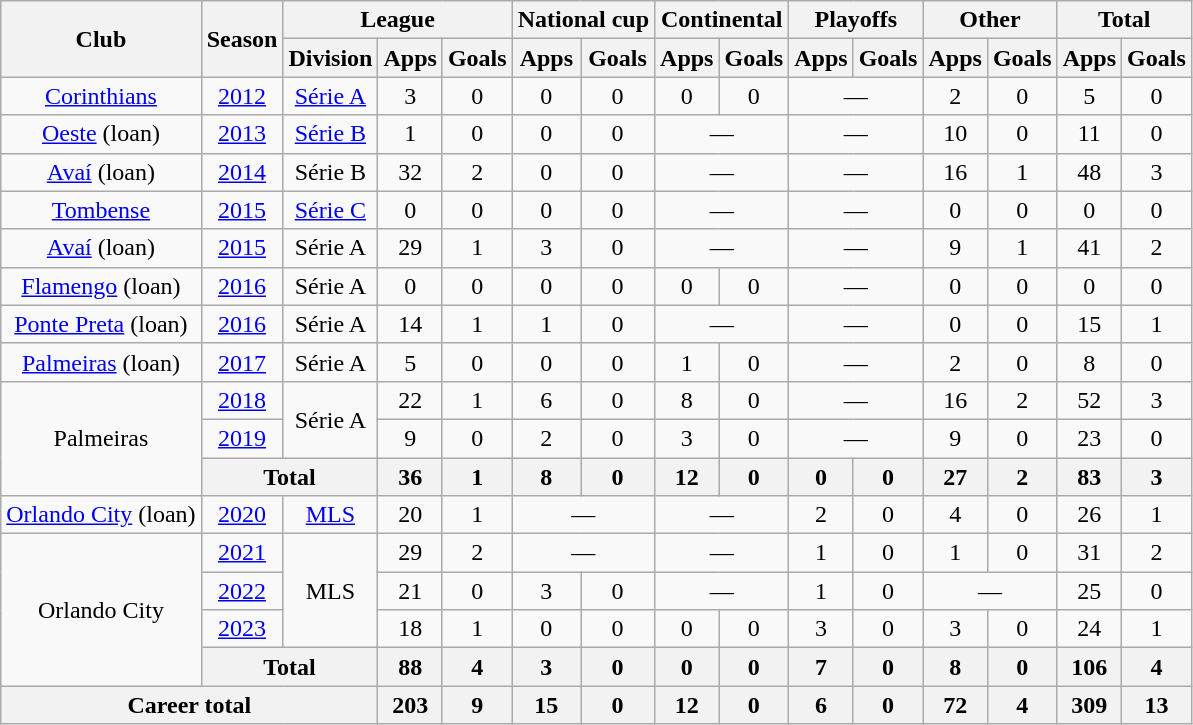<table class="wikitable" style="text-align:center">
<tr>
<th rowspan="2">Club</th>
<th rowspan="2">Season</th>
<th colspan="3">League</th>
<th colspan="2">National cup</th>
<th colspan="2">Continental</th>
<th colspan="2">Playoffs</th>
<th colspan="2">Other</th>
<th colspan="2">Total</th>
</tr>
<tr>
<th>Division</th>
<th>Apps</th>
<th>Goals</th>
<th>Apps</th>
<th>Goals</th>
<th>Apps</th>
<th>Goals</th>
<th>Apps</th>
<th>Goals</th>
<th>Apps</th>
<th>Goals</th>
<th>Apps</th>
<th>Goals</th>
</tr>
<tr>
<td><a href='#'>Corinthians</a></td>
<td><a href='#'>2012</a></td>
<td><a href='#'>Série A</a></td>
<td>3</td>
<td>0</td>
<td>0</td>
<td>0</td>
<td>0</td>
<td>0</td>
<td colspan="2">—</td>
<td>2</td>
<td>0</td>
<td>5</td>
<td>0</td>
</tr>
<tr>
<td><a href='#'>Oeste</a> (loan)</td>
<td><a href='#'>2013</a></td>
<td><a href='#'>Série B</a></td>
<td>1</td>
<td>0</td>
<td>0</td>
<td>0</td>
<td colspan="2">—</td>
<td colspan="2">—</td>
<td>10</td>
<td>0</td>
<td>11</td>
<td>0</td>
</tr>
<tr>
<td><a href='#'>Avaí</a> (loan)</td>
<td><a href='#'>2014</a></td>
<td>Série B</td>
<td>32</td>
<td>2</td>
<td>0</td>
<td>0</td>
<td colspan="2">—</td>
<td colspan="2">—</td>
<td>16</td>
<td>1</td>
<td>48</td>
<td>3</td>
</tr>
<tr>
<td><a href='#'>Tombense</a></td>
<td><a href='#'>2015</a></td>
<td><a href='#'>Série C</a></td>
<td>0</td>
<td>0</td>
<td>0</td>
<td>0</td>
<td colspan="2">—</td>
<td colspan="2">—</td>
<td>0</td>
<td>0</td>
<td>0</td>
<td>0</td>
</tr>
<tr>
<td><a href='#'>Avaí</a> (loan)</td>
<td><a href='#'>2015</a></td>
<td>Série A</td>
<td>29</td>
<td>1</td>
<td>3</td>
<td>0</td>
<td colspan="2">—</td>
<td colspan="2">—</td>
<td>9</td>
<td>1</td>
<td>41</td>
<td>2</td>
</tr>
<tr>
<td><a href='#'>Flamengo</a> (loan)</td>
<td><a href='#'>2016</a></td>
<td>Série A</td>
<td>0</td>
<td>0</td>
<td>0</td>
<td>0</td>
<td>0</td>
<td>0</td>
<td colspan="2">—</td>
<td>0</td>
<td>0</td>
<td>0</td>
<td>0</td>
</tr>
<tr>
<td><a href='#'>Ponte Preta</a> (loan)</td>
<td><a href='#'>2016</a></td>
<td>Série A</td>
<td>14</td>
<td>1</td>
<td>1</td>
<td>0</td>
<td colspan="2">—</td>
<td colspan="2">—</td>
<td>0</td>
<td>0</td>
<td>15</td>
<td>1</td>
</tr>
<tr>
<td><a href='#'>Palmeiras</a> (loan)</td>
<td><a href='#'>2017</a></td>
<td>Série A</td>
<td>5</td>
<td>0</td>
<td>0</td>
<td>0</td>
<td>1</td>
<td>0</td>
<td colspan="2">—</td>
<td>2</td>
<td>0</td>
<td>8</td>
<td>0</td>
</tr>
<tr>
<td rowspan="3">Palmeiras</td>
<td><a href='#'>2018</a></td>
<td rowspan="2">Série A</td>
<td>22</td>
<td>1</td>
<td>6</td>
<td>0</td>
<td>8</td>
<td>0</td>
<td colspan="2">—</td>
<td>16</td>
<td>2</td>
<td>52</td>
<td>3</td>
</tr>
<tr>
<td><a href='#'>2019</a></td>
<td>9</td>
<td>0</td>
<td>2</td>
<td>0</td>
<td>3</td>
<td>0</td>
<td colspan="2">—</td>
<td>9</td>
<td>0</td>
<td>23</td>
<td>0</td>
</tr>
<tr>
<th colspan="2">Total</th>
<th>36</th>
<th>1</th>
<th>8</th>
<th>0</th>
<th>12</th>
<th>0</th>
<th>0</th>
<th>0</th>
<th>27</th>
<th>2</th>
<th>83</th>
<th>3</th>
</tr>
<tr>
<td><a href='#'>Orlando City</a> (loan)</td>
<td><a href='#'>2020</a></td>
<td><a href='#'>MLS</a></td>
<td>20</td>
<td>1</td>
<td colspan="2">—</td>
<td colspan="2">—</td>
<td>2</td>
<td>0</td>
<td>4</td>
<td>0</td>
<td>26</td>
<td>1</td>
</tr>
<tr>
<td rowspan="4">Orlando City</td>
<td><a href='#'>2021</a></td>
<td rowspan="3">MLS</td>
<td>29</td>
<td>2</td>
<td colspan="2">—</td>
<td colspan="2">—</td>
<td>1</td>
<td>0</td>
<td>1</td>
<td>0</td>
<td>31</td>
<td>2</td>
</tr>
<tr>
<td><a href='#'>2022</a></td>
<td>21</td>
<td>0</td>
<td>3</td>
<td>0</td>
<td colspan="2">—</td>
<td>1</td>
<td>0</td>
<td colspan="2">—</td>
<td>25</td>
<td>0</td>
</tr>
<tr>
<td><a href='#'>2023</a></td>
<td>18</td>
<td>1</td>
<td>0</td>
<td>0</td>
<td>0</td>
<td>0</td>
<td>3</td>
<td>0</td>
<td>3</td>
<td>0</td>
<td>24</td>
<td>1</td>
</tr>
<tr>
<th colspan="2">Total</th>
<th>88</th>
<th>4</th>
<th>3</th>
<th>0</th>
<th>0</th>
<th>0</th>
<th>7</th>
<th>0</th>
<th>8</th>
<th>0</th>
<th>106</th>
<th>4</th>
</tr>
<tr>
<th colspan="3">Career total</th>
<th>203</th>
<th>9</th>
<th>15</th>
<th>0</th>
<th>12</th>
<th>0</th>
<th>6</th>
<th>0</th>
<th>72</th>
<th>4</th>
<th>309</th>
<th>13</th>
</tr>
</table>
